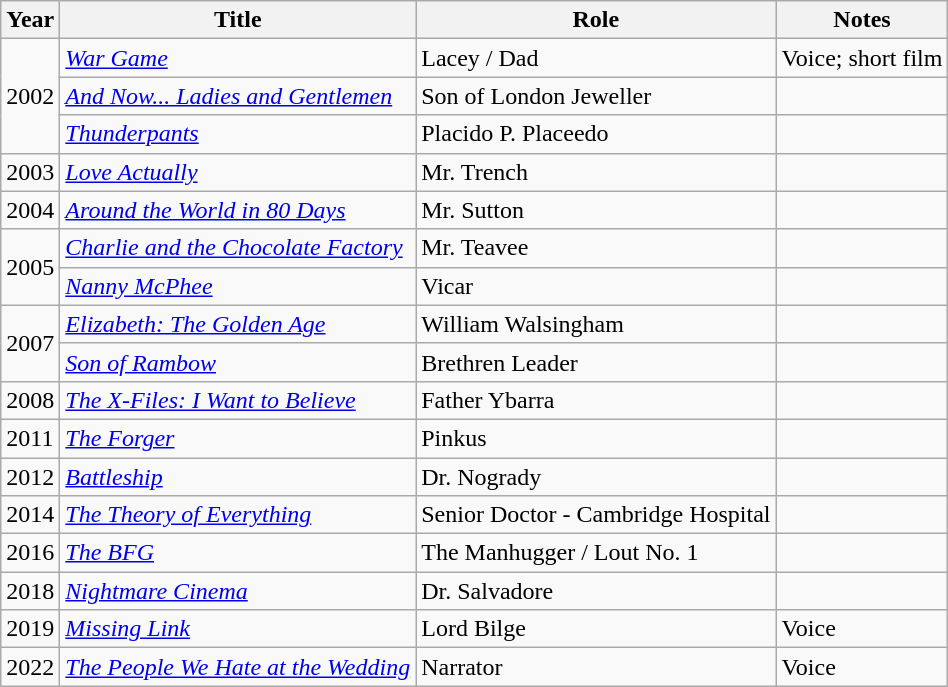<table class="wikitable">
<tr>
<th>Year</th>
<th>Title</th>
<th>Role</th>
<th class="unsortable">Notes</th>
</tr>
<tr>
<td rowspan="3">2002</td>
<td><em><a href='#'>War Game</a></em></td>
<td>Lacey / Dad</td>
<td>Voice; short film</td>
</tr>
<tr>
<td><em><a href='#'>And Now... Ladies and Gentlemen</a></em></td>
<td>Son of London Jeweller</td>
<td></td>
</tr>
<tr>
<td><em><a href='#'>Thunderpants</a></em></td>
<td>Placido P. Placeedo</td>
<td></td>
</tr>
<tr>
<td>2003</td>
<td><em><a href='#'>Love Actually</a></em></td>
<td>Mr. Trench</td>
<td></td>
</tr>
<tr>
<td>2004</td>
<td><em><a href='#'>Around the World in 80 Days</a></em></td>
<td>Mr. Sutton</td>
<td></td>
</tr>
<tr>
<td rowspan="2">2005</td>
<td><em><a href='#'>Charlie and the Chocolate Factory</a></em></td>
<td>Mr. Teavee</td>
<td></td>
</tr>
<tr>
<td><em><a href='#'>Nanny McPhee</a></em></td>
<td>Vicar</td>
<td></td>
</tr>
<tr>
<td rowspan="2">2007</td>
<td><em><a href='#'>Elizabeth: The Golden Age</a></em></td>
<td>William Walsingham</td>
<td></td>
</tr>
<tr>
<td><em><a href='#'>Son of Rambow</a></em></td>
<td>Brethren Leader</td>
<td></td>
</tr>
<tr>
<td>2008</td>
<td><em><a href='#'>The X-Files: I Want to Believe</a></em></td>
<td>Father Ybarra</td>
<td></td>
</tr>
<tr>
<td>2011</td>
<td><em><a href='#'>The Forger</a></em></td>
<td>Pinkus</td>
<td></td>
</tr>
<tr>
<td>2012</td>
<td><em><a href='#'>Battleship</a></em></td>
<td>Dr. Nogrady</td>
<td></td>
</tr>
<tr>
<td>2014</td>
<td><em><a href='#'>The Theory of Everything</a></em></td>
<td>Senior Doctor - Cambridge Hospital</td>
<td></td>
</tr>
<tr>
<td>2016</td>
<td><em><a href='#'>The BFG</a></em></td>
<td>The Manhugger / Lout No. 1</td>
<td></td>
</tr>
<tr>
<td>2018</td>
<td><em><a href='#'>Nightmare Cinema</a></em></td>
<td>Dr. Salvadore</td>
<td></td>
</tr>
<tr>
<td>2019</td>
<td><em><a href='#'>Missing Link</a></em></td>
<td>Lord Bilge</td>
<td>Voice</td>
</tr>
<tr>
<td>2022</td>
<td><em><a href='#'>The People We Hate at the Wedding</a></em></td>
<td>Narrator</td>
<td>Voice</td>
</tr>
</table>
